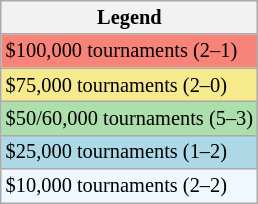<table class="wikitable" style="font-size:85%;">
<tr>
<th>Legend</th>
</tr>
<tr style="background:#f88379;">
<td>$100,000 tournaments (2–1)</td>
</tr>
<tr style="background:#f7e98e;">
<td>$75,000 tournaments (2–0)</td>
</tr>
<tr style="background:#addfad;">
<td>$50/60,000 tournaments (5–3)</td>
</tr>
<tr style="background:lightblue;">
<td>$25,000 tournaments (1–2)</td>
</tr>
<tr style="background:#f0f8ff;">
<td>$10,000 tournaments (2–2)</td>
</tr>
</table>
